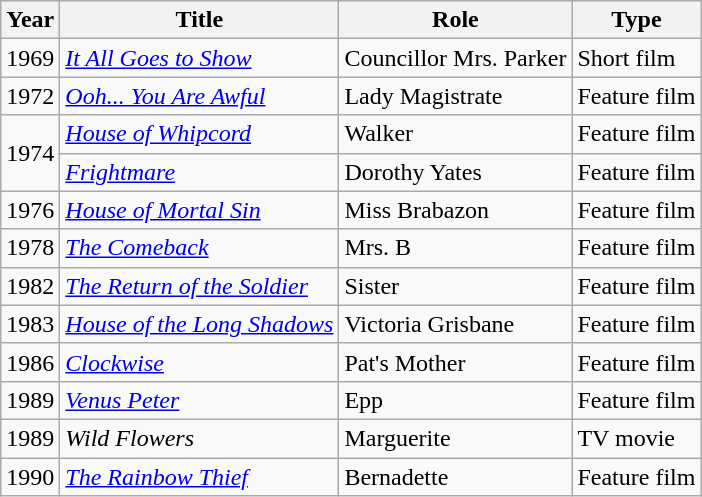<table class="wikitable sortable">
<tr>
<th>Year</th>
<th>Title</th>
<th>Role</th>
<th>Type</th>
</tr>
<tr>
<td>1969</td>
<td><em><a href='#'>It All Goes to Show</a></em></td>
<td>Councillor Mrs. Parker</td>
<td>Short film</td>
</tr>
<tr>
<td>1972</td>
<td><em><a href='#'>Ooh... You Are Awful</a></em></td>
<td>Lady Magistrate</td>
<td>Feature film</td>
</tr>
<tr>
<td rowspan=2>1974</td>
<td><em><a href='#'>House of Whipcord</a></em></td>
<td>Walker</td>
<td>Feature film</td>
</tr>
<tr>
<td><em><a href='#'>Frightmare</a></em></td>
<td>Dorothy Yates</td>
<td>Feature film</td>
</tr>
<tr>
<td>1976</td>
<td><em><a href='#'>House of Mortal Sin</a></em></td>
<td>Miss Brabazon</td>
<td>Feature film</td>
</tr>
<tr>
<td>1978</td>
<td><em><a href='#'>The Comeback</a></em></td>
<td>Mrs. B</td>
<td>Feature film</td>
</tr>
<tr>
<td>1982</td>
<td><em><a href='#'>The Return of the Soldier</a></em></td>
<td>Sister</td>
<td>Feature film</td>
</tr>
<tr>
<td>1983</td>
<td><em><a href='#'>House of the Long Shadows</a></em></td>
<td>Victoria Grisbane</td>
<td>Feature film</td>
</tr>
<tr>
<td>1986</td>
<td><em><a href='#'>Clockwise</a></em></td>
<td>Pat's Mother</td>
<td>Feature film</td>
</tr>
<tr>
<td>1989</td>
<td><em><a href='#'>Venus Peter</a></em></td>
<td>Epp</td>
<td>Feature film</td>
</tr>
<tr>
<td>1989</td>
<td><em>Wild Flowers</em></td>
<td>Marguerite</td>
<td>TV movie</td>
</tr>
<tr>
<td>1990</td>
<td><em><a href='#'>The Rainbow Thief</a></em></td>
<td>Bernadette</td>
<td>Feature film</td>
</tr>
</table>
